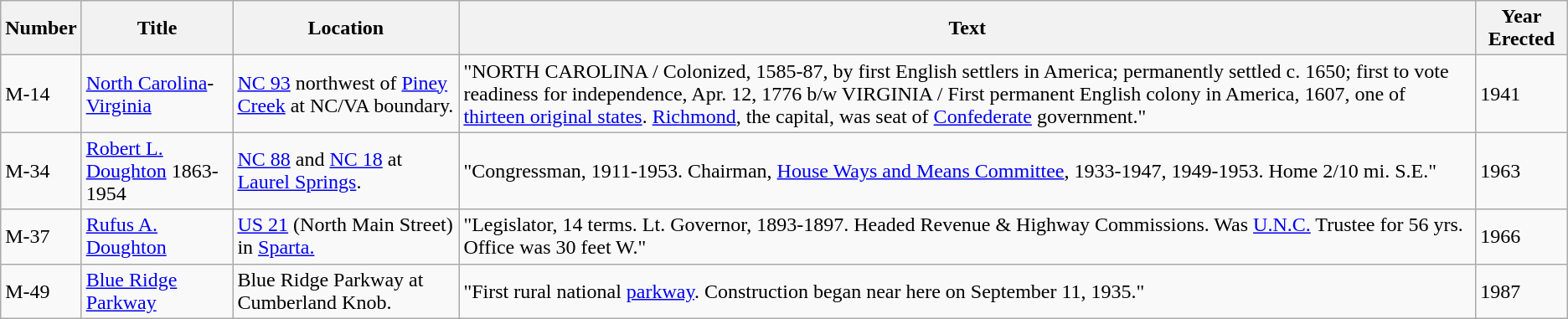<table class="wikitable">
<tr>
<th>Number</th>
<th>Title</th>
<th>Location</th>
<th>Text</th>
<th>Year Erected</th>
</tr>
<tr>
<td>M-14</td>
<td><a href='#'>North Carolina</a>-<a href='#'>Virginia</a></td>
<td><a href='#'>NC 93</a> northwest of <a href='#'>Piney Creek</a> at NC/VA boundary.</td>
<td>"NORTH CAROLINA / Colonized, 1585-87, by first English settlers in America; permanently settled c. 1650; first to vote readiness for independence, Apr. 12, 1776  b/w VIRGINIA / First permanent English colony in America, 1607, one of <a href='#'>thirteen original states</a>. <a href='#'>Richmond</a>, the capital, was seat of <a href='#'>Confederate</a> government."</td>
<td>1941</td>
</tr>
<tr>
<td>M-34</td>
<td><a href='#'>Robert L. Doughton</a> 1863-1954</td>
<td><a href='#'>NC 88</a> and <a href='#'>NC 18</a> at <a href='#'>Laurel Springs</a>.</td>
<td>"Congressman, 1911-1953. Chairman, <a href='#'>House Ways and Means Committee</a>, 1933-1947, 1949-1953. Home 2/10 mi. S.E."</td>
<td>1963</td>
</tr>
<tr>
<td>M-37</td>
<td><a href='#'>Rufus A. Doughton</a></td>
<td><a href='#'>US 21</a> (North Main Street) in <a href='#'>Sparta.</a></td>
<td>"Legislator, 14 terms. Lt. Governor, 1893-1897. Headed Revenue & Highway Commissions. Was <a href='#'>U.N.C.</a> Trustee for 56 yrs. Office was 30 feet W."</td>
<td>1966</td>
</tr>
<tr>
<td>M-49</td>
<td><a href='#'>Blue Ridge Parkway</a></td>
<td>Blue Ridge Parkway at Cumberland Knob.</td>
<td>"First rural national <a href='#'>parkway</a>. Construction began near here on September 11, 1935."</td>
<td>1987</td>
</tr>
</table>
